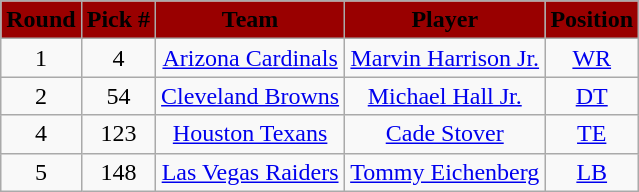<table class="wikitable" style="text-align:center">
<tr style="background:#900;">
<td><strong><span>Round</span></strong></td>
<td><strong><span>Pick #</span></strong></td>
<td><strong><span>Team</span></strong></td>
<td><strong><span>Player</span></strong></td>
<td><strong><span>Position</span></strong></td>
</tr>
<tr>
<td>1</td>
<td>4</td>
<td><a href='#'>Arizona Cardinals</a></td>
<td><a href='#'>Marvin Harrison Jr.</a></td>
<td><a href='#'>WR</a></td>
</tr>
<tr>
<td>2</td>
<td>54</td>
<td><a href='#'>Cleveland Browns</a></td>
<td><a href='#'>Michael Hall Jr. </a></td>
<td><a href='#'>DT</a></td>
</tr>
<tr>
<td>4</td>
<td>123</td>
<td><a href='#'>Houston Texans</a></td>
<td><a href='#'>Cade Stover</a></td>
<td><a href='#'>TE</a></td>
</tr>
<tr>
<td>5</td>
<td>148</td>
<td><a href='#'>Las Vegas Raiders</a></td>
<td><a href='#'>Tommy Eichenberg</a></td>
<td><a href='#'>LB</a></td>
</tr>
</table>
